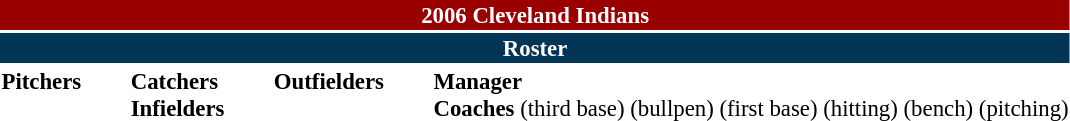<table class="toccolours" style="font-size: 95%;">
<tr>
<th colspan="10" style="background-color: #990000; color: white; text-align: center;">2006 Cleveland Indians</th>
</tr>
<tr>
<td colspan="10" style="background-color: #023456; color: #FFFFFF; text-align: center;"><strong>Roster</strong></td>
</tr>
<tr>
<td valign="top"><strong>Pitchers</strong><br>





















</td>
<td width="25px"></td>
<td valign="top"><strong>Catchers</strong><br>


<strong>Infielders</strong>












</td>
<td width="25px"></td>
<td valign="top"><strong>Outfielders</strong><br>




</td>
<td width="25px"></td>
<td valign="top"><strong>Manager</strong><br>
<strong>Coaches</strong>
 (third base)
 (bullpen)
 (first base)
 (hitting)
 (bench)
 (pitching)</td>
</tr>
</table>
